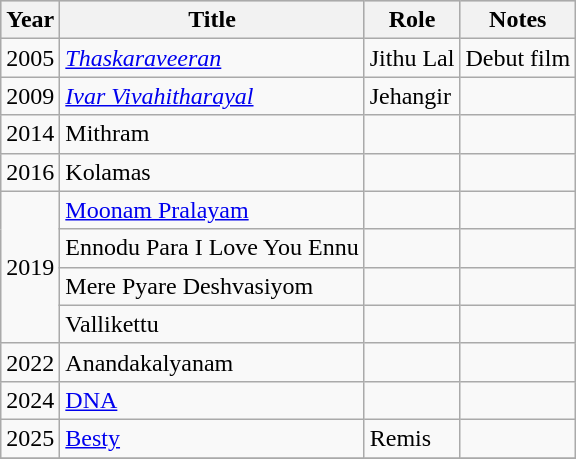<table class="wikitable sortable">
<tr style="background:#ccc; text-align:center;">
<th>Year</th>
<th>Title</th>
<th>Role</th>
<th class="unsortable">Notes</th>
</tr>
<tr>
<td>2005</td>
<td><em><a href='#'>Thaskaraveeran</a></em></td>
<td>Jithu Lal</td>
<td>Debut film</td>
</tr>
<tr>
<td>2009</td>
<td><em> <a href='#'>Ivar Vivahitharayal</a></td>
<td>Jehangir</td>
<td></td>
</tr>
<tr>
<td>2014</td>
<td></em>Mithram<em></td>
<td></td>
<td></td>
</tr>
<tr>
<td>2016</td>
<td></em>Kolamas<em></td>
<td></td>
<td></td>
</tr>
<tr>
<td rowspan=4>2019</td>
<td></em><a href='#'>Moonam Pralayam</a><em></td>
<td></td>
<td></td>
</tr>
<tr>
<td></em>Ennodu Para I Love You Ennu<em></td>
<td></td>
<td></td>
</tr>
<tr>
<td></em>Mere Pyare Deshvasiyom<em></td>
<td></td>
<td></td>
</tr>
<tr>
<td></em>Vallikettu<em></td>
<td></td>
<td></td>
</tr>
<tr>
<td>2022</td>
<td></em>Anandakalyanam<em></td>
<td></td>
<td></td>
</tr>
<tr>
<td>2024</td>
<td></em><a href='#'>DNA</a><em></td>
<td></td>
<td></td>
</tr>
<tr>
<td>2025</td>
<td></em><a href='#'>Besty</a><em></td>
<td>Remis</td>
<td></td>
</tr>
<tr>
</tr>
</table>
